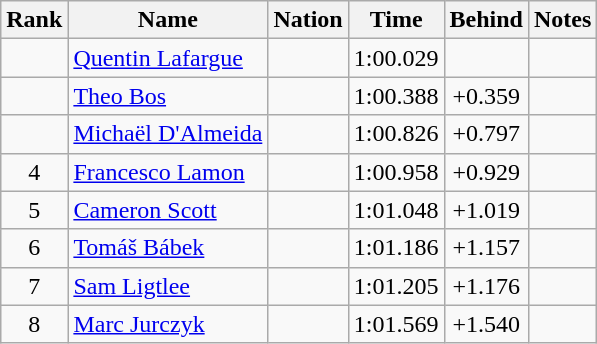<table class="wikitable sortable" style="text-align:center">
<tr>
<th>Rank</th>
<th>Name</th>
<th>Nation</th>
<th>Time</th>
<th>Behind</th>
<th>Notes</th>
</tr>
<tr>
<td></td>
<td align=left><a href='#'>Quentin Lafargue</a></td>
<td align=left></td>
<td>1:00.029</td>
<td></td>
<td></td>
</tr>
<tr>
<td></td>
<td align=left><a href='#'>Theo Bos</a></td>
<td align=left></td>
<td>1:00.388</td>
<td>+0.359</td>
<td></td>
</tr>
<tr>
<td></td>
<td align=left><a href='#'>Michaël D'Almeida</a></td>
<td align=left></td>
<td>1:00.826</td>
<td>+0.797</td>
<td></td>
</tr>
<tr>
<td>4</td>
<td align=left><a href='#'>Francesco Lamon</a></td>
<td align=left></td>
<td>1:00.958</td>
<td>+0.929</td>
<td></td>
</tr>
<tr>
<td>5</td>
<td align=left><a href='#'>Cameron Scott</a></td>
<td align=left></td>
<td>1:01.048</td>
<td>+1.019</td>
<td></td>
</tr>
<tr>
<td>6</td>
<td align=left><a href='#'>Tomáš Bábek</a></td>
<td align=left></td>
<td>1:01.186</td>
<td>+1.157</td>
<td></td>
</tr>
<tr>
<td>7</td>
<td align=left><a href='#'>Sam Ligtlee</a></td>
<td align=left></td>
<td>1:01.205</td>
<td>+1.176</td>
<td></td>
</tr>
<tr>
<td>8</td>
<td align=left><a href='#'>Marc Jurczyk</a></td>
<td align=left></td>
<td>1:01.569</td>
<td>+1.540</td>
<td></td>
</tr>
</table>
